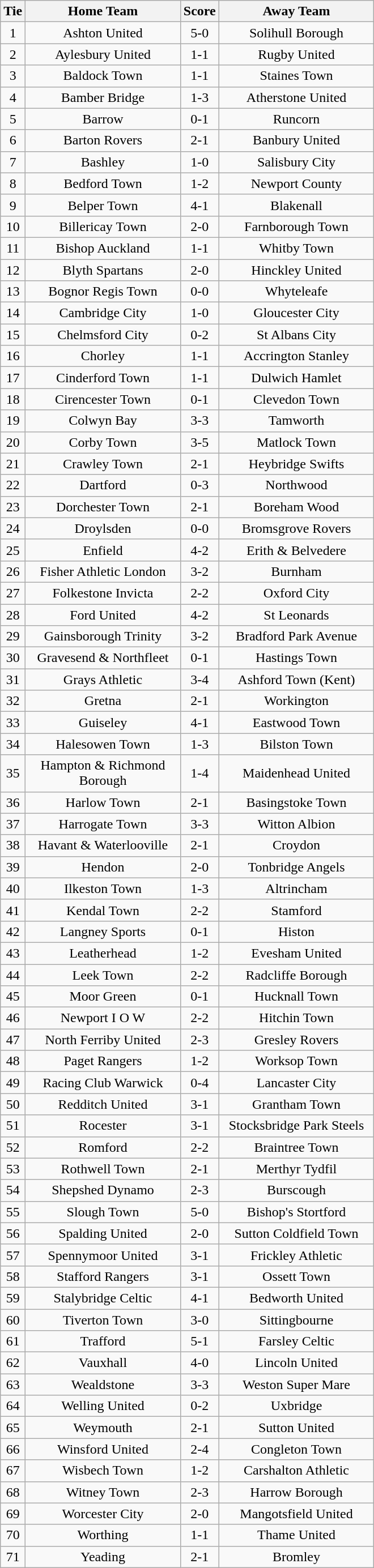<table class="wikitable" style="text-align:center;">
<tr>
<th width=20>Tie</th>
<th width=175>Home Team</th>
<th width=20>Score</th>
<th width=175>Away Team</th>
</tr>
<tr>
<td>1</td>
<td>Ashton United</td>
<td>5-0</td>
<td>Solihull Borough</td>
</tr>
<tr>
<td>2</td>
<td>Aylesbury United</td>
<td>1-1</td>
<td>Rugby United</td>
</tr>
<tr>
<td>3</td>
<td>Baldock Town</td>
<td>1-1</td>
<td>Staines Town</td>
</tr>
<tr>
<td>4</td>
<td>Bamber Bridge</td>
<td>1-3</td>
<td>Atherstone United</td>
</tr>
<tr>
<td>5</td>
<td>Barrow</td>
<td>0-1</td>
<td>Runcorn</td>
</tr>
<tr>
<td>6</td>
<td>Barton Rovers</td>
<td>2-1</td>
<td>Banbury United</td>
</tr>
<tr>
<td>7</td>
<td>Bashley</td>
<td>1-0</td>
<td>Salisbury City</td>
</tr>
<tr>
<td>8</td>
<td>Bedford Town</td>
<td>1-2</td>
<td>Newport County</td>
</tr>
<tr>
<td>9</td>
<td>Belper Town</td>
<td>4-1</td>
<td>Blakenall</td>
</tr>
<tr>
<td>10</td>
<td>Billericay Town</td>
<td>2-0</td>
<td>Farnborough Town</td>
</tr>
<tr>
<td>11</td>
<td>Bishop Auckland</td>
<td>1-1</td>
<td>Whitby Town</td>
</tr>
<tr>
<td>12</td>
<td>Blyth Spartans</td>
<td>2-0</td>
<td>Hinckley United</td>
</tr>
<tr>
<td>13</td>
<td>Bognor Regis Town</td>
<td>0-0</td>
<td>Whyteleafe</td>
</tr>
<tr>
<td>14</td>
<td>Cambridge City</td>
<td>1-0</td>
<td>Gloucester City</td>
</tr>
<tr>
<td>15</td>
<td>Chelmsford City</td>
<td>0-2</td>
<td>St Albans City</td>
</tr>
<tr>
<td>16</td>
<td>Chorley</td>
<td>1-1</td>
<td>Accrington Stanley</td>
</tr>
<tr>
<td>17</td>
<td>Cinderford Town</td>
<td>1-1</td>
<td>Dulwich Hamlet</td>
</tr>
<tr>
<td>18</td>
<td>Cirencester Town</td>
<td>0-1</td>
<td>Clevedon Town</td>
</tr>
<tr>
<td>19</td>
<td>Colwyn Bay</td>
<td>3-3</td>
<td>Tamworth</td>
</tr>
<tr>
<td>20</td>
<td>Corby Town</td>
<td>3-5</td>
<td>Matlock Town</td>
</tr>
<tr>
<td>21</td>
<td>Crawley Town</td>
<td>2-1</td>
<td>Heybridge Swifts</td>
</tr>
<tr>
<td>22</td>
<td>Dartford</td>
<td>0-3</td>
<td>Northwood</td>
</tr>
<tr>
<td>23</td>
<td>Dorchester Town</td>
<td>2-1</td>
<td>Boreham Wood</td>
</tr>
<tr>
<td>24</td>
<td>Droylsden</td>
<td>0-0</td>
<td>Bromsgrove Rovers</td>
</tr>
<tr>
<td>25</td>
<td>Enfield</td>
<td>4-2</td>
<td>Erith & Belvedere</td>
</tr>
<tr>
<td>26</td>
<td>Fisher Athletic London</td>
<td>3-2</td>
<td>Burnham</td>
</tr>
<tr>
<td>27</td>
<td>Folkestone Invicta</td>
<td>2-2</td>
<td>Oxford City</td>
</tr>
<tr>
<td>28</td>
<td>Ford United</td>
<td>4-2</td>
<td>St Leonards</td>
</tr>
<tr>
<td>29</td>
<td>Gainsborough Trinity</td>
<td>3-2</td>
<td>Bradford Park Avenue</td>
</tr>
<tr>
<td>30</td>
<td>Gravesend & Northfleet</td>
<td>0-1</td>
<td>Hastings Town</td>
</tr>
<tr>
<td>31</td>
<td>Grays Athletic</td>
<td>3-4</td>
<td>Ashford Town (Kent)</td>
</tr>
<tr>
<td>32</td>
<td>Gretna</td>
<td>2-1</td>
<td>Workington</td>
</tr>
<tr>
<td>33</td>
<td>Guiseley</td>
<td>4-1</td>
<td>Eastwood Town</td>
</tr>
<tr>
<td>34</td>
<td>Halesowen Town</td>
<td>1-3</td>
<td>Bilston Town</td>
</tr>
<tr>
<td>35</td>
<td>Hampton & Richmond Borough</td>
<td>1-4</td>
<td>Maidenhead United</td>
</tr>
<tr>
<td>36</td>
<td>Harlow Town</td>
<td>2-1</td>
<td>Basingstoke Town</td>
</tr>
<tr>
<td>37</td>
<td>Harrogate Town</td>
<td>3-3</td>
<td>Witton Albion</td>
</tr>
<tr>
<td>38</td>
<td>Havant & Waterlooville</td>
<td>2-1</td>
<td>Croydon</td>
</tr>
<tr>
<td>39</td>
<td>Hendon</td>
<td>2-0</td>
<td>Tonbridge Angels</td>
</tr>
<tr>
<td>40</td>
<td>Ilkeston Town</td>
<td>1-3</td>
<td>Altrincham</td>
</tr>
<tr>
<td>41</td>
<td>Kendal Town</td>
<td>2-2</td>
<td>Stamford</td>
</tr>
<tr>
<td>42</td>
<td>Langney Sports</td>
<td>0-1</td>
<td>Histon</td>
</tr>
<tr>
<td>43</td>
<td>Leatherhead</td>
<td>1-2</td>
<td>Evesham United</td>
</tr>
<tr>
<td>44</td>
<td>Leek Town</td>
<td>2-2</td>
<td>Radcliffe Borough</td>
</tr>
<tr>
<td>45</td>
<td>Moor Green</td>
<td>0-1</td>
<td>Hucknall Town</td>
</tr>
<tr>
<td>46</td>
<td>Newport I O W</td>
<td>2-2</td>
<td>Hitchin Town</td>
</tr>
<tr>
<td>47</td>
<td>North Ferriby United</td>
<td>2-3</td>
<td>Gresley Rovers</td>
</tr>
<tr>
<td>48</td>
<td>Paget Rangers</td>
<td>1-2</td>
<td>Worksop Town</td>
</tr>
<tr>
<td>49</td>
<td>Racing Club Warwick</td>
<td>0-4</td>
<td>Lancaster City</td>
</tr>
<tr>
<td>50</td>
<td>Redditch United</td>
<td>3-1</td>
<td>Grantham Town</td>
</tr>
<tr>
<td>51</td>
<td>Rocester</td>
<td>3-1</td>
<td>Stocksbridge Park Steels</td>
</tr>
<tr>
<td>52</td>
<td>Romford</td>
<td>2-2</td>
<td>Braintree Town</td>
</tr>
<tr>
<td>53</td>
<td>Rothwell Town</td>
<td>2-1</td>
<td>Merthyr Tydfil</td>
</tr>
<tr>
<td>54</td>
<td>Shepshed Dynamo</td>
<td>2-3</td>
<td>Burscough</td>
</tr>
<tr>
<td>55</td>
<td>Slough Town</td>
<td>5-0</td>
<td>Bishop's Stortford</td>
</tr>
<tr>
<td>56</td>
<td>Spalding United</td>
<td>2-0</td>
<td>Sutton Coldfield Town</td>
</tr>
<tr>
<td>57</td>
<td>Spennymoor United</td>
<td>3-1</td>
<td>Frickley Athletic</td>
</tr>
<tr>
<td>58</td>
<td>Stafford Rangers</td>
<td>3-1</td>
<td>Ossett Town</td>
</tr>
<tr>
<td>59</td>
<td>Stalybridge Celtic</td>
<td>4-1</td>
<td>Bedworth United</td>
</tr>
<tr>
<td>60</td>
<td>Tiverton Town</td>
<td>3-0</td>
<td>Sittingbourne</td>
</tr>
<tr>
<td>61</td>
<td>Trafford</td>
<td>5-1</td>
<td>Farsley Celtic</td>
</tr>
<tr>
<td>62</td>
<td>Vauxhall</td>
<td>4-0</td>
<td>Lincoln United</td>
</tr>
<tr>
<td>63</td>
<td>Wealdstone</td>
<td>3-3</td>
<td>Weston Super Mare</td>
</tr>
<tr>
<td>64</td>
<td>Welling United</td>
<td>0-2</td>
<td>Uxbridge</td>
</tr>
<tr>
<td>65</td>
<td>Weymouth</td>
<td>2-1</td>
<td>Sutton United</td>
</tr>
<tr>
<td>66</td>
<td>Winsford United</td>
<td>2-4</td>
<td>Congleton Town</td>
</tr>
<tr>
<td>67</td>
<td>Wisbech Town</td>
<td>1-2</td>
<td>Carshalton Athletic</td>
</tr>
<tr>
<td>68</td>
<td>Witney Town</td>
<td>2-3</td>
<td>Harrow Borough</td>
</tr>
<tr>
<td>69</td>
<td>Worcester City</td>
<td>2-0</td>
<td>Mangotsfield United</td>
</tr>
<tr>
<td>70</td>
<td>Worthing</td>
<td>1-1</td>
<td>Thame United</td>
</tr>
<tr>
<td>71</td>
<td>Yeading</td>
<td>2-1</td>
<td>Bromley</td>
</tr>
</table>
